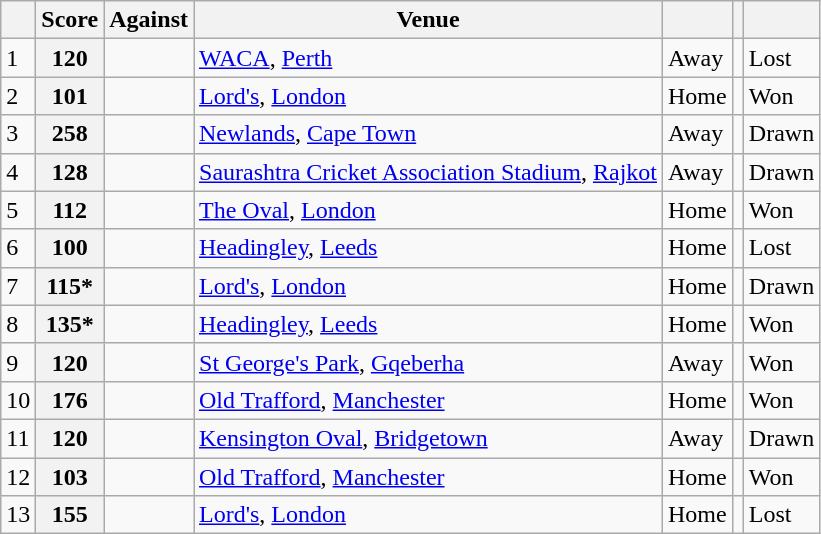<table class="wikitable plainrowheaders sortable">
<tr>
<th></th>
<th>Score</th>
<th>Against</th>
<th>Venue</th>
<th></th>
<th></th>
<th></th>
</tr>
<tr>
<td>1</td>
<th scope="row">120</th>
<td></td>
<td> <a href='#'>WACA</a>, <a href='#'>Perth</a></td>
<td>Away</td>
<td></td>
<td>Lost</td>
</tr>
<tr>
<td>2</td>
<th scope="row">101</th>
<td></td>
<td> <a href='#'>Lord's</a>, <a href='#'>London</a></td>
<td>Home</td>
<td></td>
<td>Won</td>
</tr>
<tr>
<td>3</td>
<th scope="row">258</th>
<td></td>
<td> <a href='#'>Newlands</a>, <a href='#'>Cape Town</a></td>
<td>Away</td>
<td></td>
<td>Drawn</td>
</tr>
<tr>
<td>4</td>
<th scope="row">128</th>
<td></td>
<td> <a href='#'>Saurashtra Cricket Association Stadium</a>, <a href='#'>Rajkot</a></td>
<td>Away</td>
<td></td>
<td>Drawn</td>
</tr>
<tr>
<td>5</td>
<th scope="row">112</th>
<td></td>
<td> <a href='#'>The Oval</a>, <a href='#'>London</a></td>
<td>Home</td>
<td></td>
<td>Won</td>
</tr>
<tr>
<td>6</td>
<th scope="row">100</th>
<td></td>
<td> <a href='#'>Headingley</a>, <a href='#'>Leeds</a></td>
<td>Home</td>
<td></td>
<td>Lost</td>
</tr>
<tr>
<td>7</td>
<th scope="row">115*</th>
<td></td>
<td> <a href='#'>Lord's</a>, <a href='#'>London</a></td>
<td>Home</td>
<td></td>
<td>Drawn</td>
</tr>
<tr>
<td>8</td>
<th scope="row">135*</th>
<td></td>
<td> <a href='#'>Headingley</a>, <a href='#'>Leeds</a></td>
<td>Home</td>
<td></td>
<td>Won</td>
</tr>
<tr>
<td>9</td>
<th scope="row">120</th>
<td></td>
<td> <a href='#'>St George's Park</a>, <a href='#'>Gqeberha</a></td>
<td>Away</td>
<td></td>
<td>Won</td>
</tr>
<tr>
<td>10</td>
<th scope="row">176</th>
<td></td>
<td> <a href='#'>Old Trafford</a>, <a href='#'>Manchester</a></td>
<td>Home</td>
<td></td>
<td>Won</td>
</tr>
<tr>
<td>11</td>
<th scope="row">120</th>
<td></td>
<td> <a href='#'>Kensington Oval</a>, <a href='#'>Bridgetown</a></td>
<td>Away</td>
<td></td>
<td>Drawn</td>
</tr>
<tr>
<td>12</td>
<th scope="row">103</th>
<td></td>
<td> <a href='#'>Old Trafford</a>, <a href='#'>Manchester</a></td>
<td>Home</td>
<td></td>
<td>Won</td>
</tr>
<tr>
<td>13</td>
<th scope="row">155</th>
<td></td>
<td> <a href='#'>Lord's</a>, <a href='#'>London</a></td>
<td>Home</td>
<td></td>
<td>Lost</td>
</tr>
</table>
